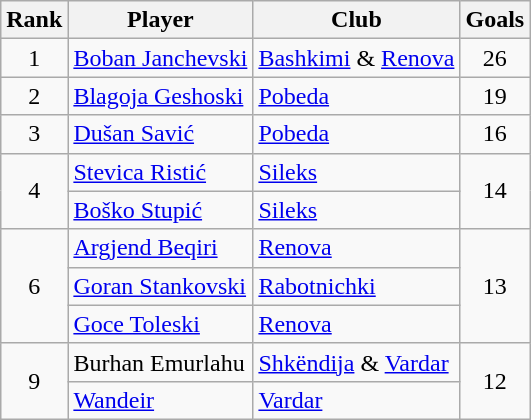<table class="wikitable" style="text-align:center">
<tr>
<th>Rank</th>
<th>Player</th>
<th>Club</th>
<th>Goals</th>
</tr>
<tr>
<td>1</td>
<td align="left"> <a href='#'>Boban Janchevski</a></td>
<td align="left"><a href='#'>Bashkimi</a> & <a href='#'>Renova</a></td>
<td>26</td>
</tr>
<tr>
<td>2</td>
<td align="left"> <a href='#'>Blagoja Geshoski</a></td>
<td align="left"><a href='#'>Pobeda</a></td>
<td>19</td>
</tr>
<tr>
<td>3</td>
<td align="left"> <a href='#'>Dušan Savić</a></td>
<td align="left"><a href='#'>Pobeda</a></td>
<td>16</td>
</tr>
<tr>
<td rowspan="2">4</td>
<td align="left"> <a href='#'>Stevica Ristić</a></td>
<td align="left"><a href='#'>Sileks</a></td>
<td rowspan="2">14</td>
</tr>
<tr>
<td align="left"> <a href='#'>Boško Stupić</a></td>
<td align="left"><a href='#'>Sileks</a></td>
</tr>
<tr>
<td rowspan="3">6</td>
<td align="left"> <a href='#'>Argjend Beqiri</a></td>
<td align="left"><a href='#'>Renova</a></td>
<td rowspan="3">13</td>
</tr>
<tr>
<td align="left"> <a href='#'>Goran Stankovski</a></td>
<td align="left"><a href='#'>Rabotnichki</a></td>
</tr>
<tr>
<td align="left"> <a href='#'>Goce Toleski</a></td>
<td align="left"><a href='#'>Renova</a></td>
</tr>
<tr>
<td rowspan="2">9</td>
<td align="left"> Burhan Emurlahu</td>
<td align="left"><a href='#'>Shkëndija</a> & <a href='#'>Vardar</a></td>
<td rowspan="2">12</td>
</tr>
<tr>
<td align="left">  <a href='#'>Wandeir</a></td>
<td align="left"><a href='#'>Vardar</a></td>
</tr>
</table>
